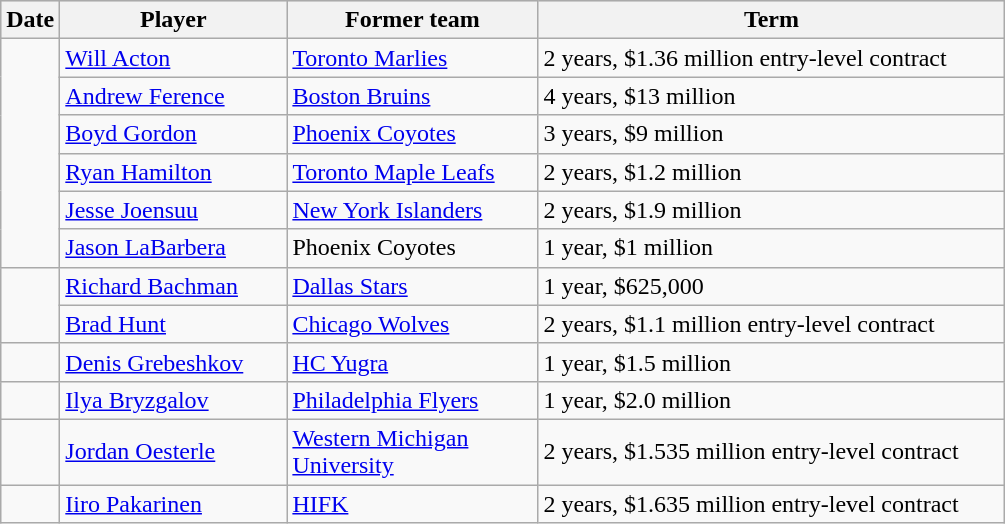<table class="wikitable">
<tr style="background:#ddd; text-align:center;">
<th style="width: 1em;">Date</th>
<th style="width: 9em;">Player</th>
<th style="width: 10em;">Former team</th>
<th style="width: 19em;">Term</th>
</tr>
<tr>
<td rowspan=6></td>
<td><a href='#'>Will Acton</a></td>
<td><a href='#'>Toronto Marlies</a></td>
<td>2 years, $1.36 million entry-level contract</td>
</tr>
<tr>
<td><a href='#'>Andrew Ference</a></td>
<td><a href='#'>Boston Bruins</a></td>
<td>4 years, $13 million</td>
</tr>
<tr>
<td><a href='#'>Boyd Gordon</a></td>
<td><a href='#'>Phoenix Coyotes</a></td>
<td>3 years, $9 million</td>
</tr>
<tr>
<td><a href='#'>Ryan Hamilton</a></td>
<td><a href='#'>Toronto Maple Leafs</a></td>
<td>2 years, $1.2 million</td>
</tr>
<tr>
<td><a href='#'>Jesse Joensuu</a></td>
<td><a href='#'>New York Islanders</a></td>
<td>2 years, $1.9 million</td>
</tr>
<tr>
<td><a href='#'>Jason LaBarbera</a></td>
<td>Phoenix Coyotes</td>
<td>1 year, $1 million</td>
</tr>
<tr>
<td rowspan=2></td>
<td><a href='#'>Richard Bachman</a></td>
<td><a href='#'>Dallas Stars</a></td>
<td>1 year, $625,000</td>
</tr>
<tr>
<td><a href='#'>Brad Hunt</a></td>
<td><a href='#'>Chicago Wolves</a></td>
<td>2 years, $1.1 million entry-level contract</td>
</tr>
<tr>
<td></td>
<td><a href='#'>Denis Grebeshkov</a></td>
<td><a href='#'>HC Yugra</a></td>
<td>1 year, $1.5 million</td>
</tr>
<tr>
<td></td>
<td><a href='#'>Ilya Bryzgalov</a></td>
<td><a href='#'>Philadelphia Flyers</a></td>
<td>1 year, $2.0 million</td>
</tr>
<tr>
<td></td>
<td><a href='#'>Jordan Oesterle</a></td>
<td><a href='#'>Western Michigan University</a></td>
<td>2 years, $1.535 million entry-level contract</td>
</tr>
<tr>
<td></td>
<td><a href='#'>Iiro Pakarinen</a></td>
<td><a href='#'>HIFK</a></td>
<td>2 years, $1.635 million entry-level contract</td>
</tr>
</table>
